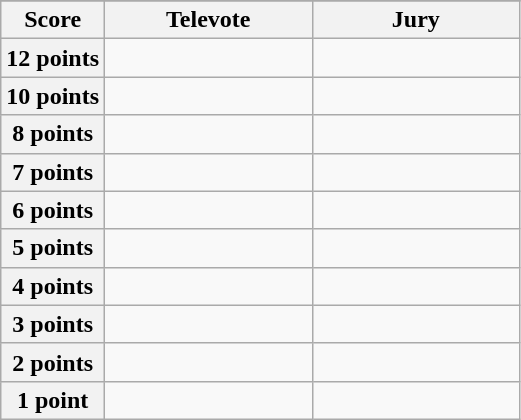<table class="wikitable">
<tr>
</tr>
<tr>
<th scope="col" width="20%">Score</th>
<th scope="col" width="40%">Televote</th>
<th scope="col" width="40%">Jury</th>
</tr>
<tr>
<th scope="row">12 points</th>
<td></td>
<td></td>
</tr>
<tr>
<th scope="row">10 points</th>
<td></td>
<td></td>
</tr>
<tr>
<th scope="row">8 points</th>
<td></td>
<td></td>
</tr>
<tr>
<th scope="row">7 points</th>
<td></td>
<td></td>
</tr>
<tr>
<th scope="row">6 points</th>
<td></td>
<td></td>
</tr>
<tr>
<th scope="row">5 points</th>
<td></td>
<td></td>
</tr>
<tr>
<th scope="row">4 points</th>
<td></td>
<td></td>
</tr>
<tr>
<th scope="row">3 points</th>
<td></td>
<td></td>
</tr>
<tr>
<th scope="row">2 points</th>
<td></td>
<td></td>
</tr>
<tr>
<th scope="row">1 point</th>
<td></td>
<td></td>
</tr>
</table>
